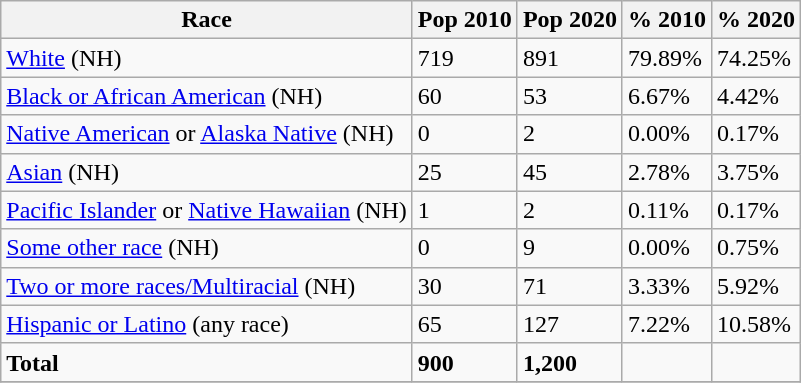<table class="wikitable">
<tr>
<th>Race</th>
<th>Pop 2010</th>
<th>Pop 2020</th>
<th>% 2010</th>
<th>% 2020</th>
</tr>
<tr>
<td><a href='#'>White</a> (NH)</td>
<td>719</td>
<td>891</td>
<td>79.89%</td>
<td>74.25%</td>
</tr>
<tr>
<td><a href='#'>Black or African American</a> (NH)</td>
<td>60</td>
<td>53</td>
<td>6.67%</td>
<td>4.42%</td>
</tr>
<tr>
<td><a href='#'>Native American</a> or <a href='#'>Alaska Native</a> (NH)</td>
<td>0</td>
<td>2</td>
<td>0.00%</td>
<td>0.17%</td>
</tr>
<tr>
<td><a href='#'>Asian</a> (NH)</td>
<td>25</td>
<td>45</td>
<td>2.78%</td>
<td>3.75%</td>
</tr>
<tr>
<td><a href='#'>Pacific Islander</a> or <a href='#'>Native Hawaiian</a> (NH)</td>
<td>1</td>
<td>2</td>
<td>0.11%</td>
<td>0.17%</td>
</tr>
<tr>
<td><a href='#'>Some other race</a> (NH)</td>
<td>0</td>
<td>9</td>
<td>0.00%</td>
<td>0.75%</td>
</tr>
<tr>
<td><a href='#'>Two or more races/Multiracial</a> (NH)</td>
<td>30</td>
<td>71</td>
<td>3.33%</td>
<td>5.92%</td>
</tr>
<tr>
<td><a href='#'>Hispanic or Latino</a> (any race)</td>
<td>65</td>
<td>127</td>
<td>7.22%</td>
<td>10.58%</td>
</tr>
<tr>
<td><strong>Total</strong></td>
<td><strong>900</strong></td>
<td><strong>1,200</strong></td>
<td></td>
<td></td>
</tr>
<tr>
</tr>
</table>
